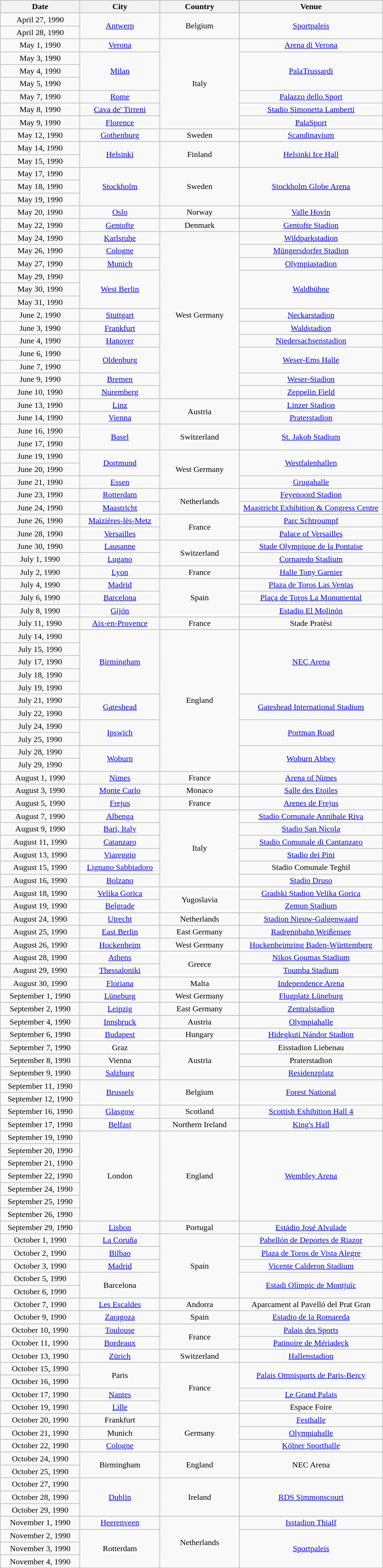<table class="wikitable" style="text-align:center;">
<tr>
<th style="width:150px;">Date</th>
<th style="width:150px;">City</th>
<th style="width:150px;">Country</th>
<th style="width:275px;">Venue</th>
</tr>
<tr>
<td>April 27, 1990</td>
<td rowspan="2"><a href='#'>Antwerp</a></td>
<td rowspan="2">Belgium</td>
<td rowspan="2"><a href='#'>Sportpaleis</a></td>
</tr>
<tr>
<td>April 28, 1990</td>
</tr>
<tr>
<td>May 1, 1990</td>
<td><a href='#'>Verona</a></td>
<td rowspan="7">Italy</td>
<td><a href='#'>Arena di Verona</a></td>
</tr>
<tr>
<td>May 3, 1990</td>
<td rowspan="3"><a href='#'>Milan</a></td>
<td rowspan="3"><a href='#'>PalaTrussardi</a></td>
</tr>
<tr>
<td>May 4, 1990</td>
</tr>
<tr>
<td>May 5, 1990</td>
</tr>
<tr>
<td>May 7, 1990</td>
<td><a href='#'>Rome</a></td>
<td><a href='#'>Palazzo dello Sport</a></td>
</tr>
<tr>
<td>May 8, 1990</td>
<td><a href='#'>Cava de' Tirreni</a></td>
<td><a href='#'>Stadio Simonetta Lamberti</a></td>
</tr>
<tr>
<td>May 9, 1990</td>
<td><a href='#'>Florence</a></td>
<td><a href='#'>PalaSport</a></td>
</tr>
<tr>
<td>May 12, 1990</td>
<td><a href='#'>Gothenburg</a></td>
<td>Sweden</td>
<td><a href='#'>Scandinavium</a></td>
</tr>
<tr>
<td>May 14, 1990</td>
<td rowspan="2"><a href='#'>Helsinki</a></td>
<td rowspan="2">Finland</td>
<td rowspan="2"><a href='#'>Helsinki Ice Hall</a></td>
</tr>
<tr>
<td>May 15, 1990</td>
</tr>
<tr>
<td>May 17, 1990</td>
<td rowspan="3"><a href='#'>Stockholm</a></td>
<td rowspan="3">Sweden</td>
<td rowspan="3"><a href='#'>Stockholm Globe Arena</a></td>
</tr>
<tr>
<td>May 18, 1990</td>
</tr>
<tr>
<td>May 19, 1990</td>
</tr>
<tr>
<td>May 20, 1990</td>
<td><a href='#'>Oslo</a></td>
<td>Norway</td>
<td><a href='#'>Valle Hovin</a></td>
</tr>
<tr>
<td>May 22, 1990</td>
<td><a href='#'>Gentofte</a></td>
<td>Denmark</td>
<td><a href='#'>Gentofte Stadion</a></td>
</tr>
<tr>
<td>May 24, 1990</td>
<td><a href='#'>Karlsruhe</a></td>
<td rowspan="13">West Germany</td>
<td><a href='#'>Wildparkstadion</a></td>
</tr>
<tr>
<td>May 26, 1990</td>
<td><a href='#'>Cologne</a></td>
<td><a href='#'>Müngersdorfer Stadion</a></td>
</tr>
<tr>
<td>May 27, 1990</td>
<td><a href='#'>Munich</a></td>
<td><a href='#'>Olympiastadion</a></td>
</tr>
<tr>
<td>May 29, 1990</td>
<td rowspan="3"><a href='#'>West Berlin</a></td>
<td rowspan="3"><a href='#'>Waldbühne</a></td>
</tr>
<tr>
<td>May 30, 1990</td>
</tr>
<tr>
<td>May 31, 1990</td>
</tr>
<tr>
<td>June 2, 1990</td>
<td><a href='#'>Stuttgart</a></td>
<td><a href='#'>Neckarstadion</a></td>
</tr>
<tr>
<td>June 3, 1990</td>
<td><a href='#'>Frankfurt</a></td>
<td><a href='#'>Waldstadion</a></td>
</tr>
<tr>
<td>June 4, 1990</td>
<td><a href='#'>Hanover</a></td>
<td><a href='#'>Niedersachsenstadion</a></td>
</tr>
<tr>
<td>June 6, 1990</td>
<td rowspan="2"><a href='#'>Oldenburg</a></td>
<td rowspan="2"><a href='#'>Weser-Ems Halle</a></td>
</tr>
<tr>
<td>June 7, 1990</td>
</tr>
<tr>
<td>June 9, 1990</td>
<td><a href='#'>Bremen</a></td>
<td><a href='#'>Weser-Stadion</a></td>
</tr>
<tr>
<td>June 10, 1990</td>
<td><a href='#'>Nuremberg</a></td>
<td><a href='#'>Zeppelin Field</a></td>
</tr>
<tr>
<td>June 13, 1990</td>
<td><a href='#'>Linz</a></td>
<td rowspan="2">Austria</td>
<td><a href='#'>Linzer Stadion</a></td>
</tr>
<tr>
<td>June 14, 1990</td>
<td><a href='#'>Vienna</a></td>
<td><a href='#'>Praterstadion</a></td>
</tr>
<tr>
<td>June 16, 1990</td>
<td rowspan="2"><a href='#'>Basel</a></td>
<td rowspan="2">Switzerland</td>
<td rowspan="2"><a href='#'>St. Jakob Stadium</a></td>
</tr>
<tr>
<td>June 17, 1990</td>
</tr>
<tr>
<td>June 19, 1990</td>
<td rowspan="2"><a href='#'>Dortmund</a></td>
<td rowspan="3">West Germany</td>
<td rowspan="2"><a href='#'>Westfalenhallen</a></td>
</tr>
<tr>
<td>June 20, 1990</td>
</tr>
<tr>
<td>June 21, 1990</td>
<td><a href='#'>Essen</a></td>
<td><a href='#'>Grugahalle</a></td>
</tr>
<tr>
<td>June 23, 1990</td>
<td><a href='#'>Rotterdam</a></td>
<td rowspan="2">Netherlands</td>
<td><a href='#'>Feyenoord Stadion</a></td>
</tr>
<tr>
<td>June 24, 1990</td>
<td><a href='#'>Maastricht</a></td>
<td><a href='#'>Maastricht Exhibition & Congress Centre</a></td>
</tr>
<tr>
<td>June 26, 1990</td>
<td><a href='#'>Maizières-lès-Metz</a></td>
<td rowspan="2">France</td>
<td><a href='#'>Parc Schtroumpf</a></td>
</tr>
<tr>
<td>June 28, 1990</td>
<td><a href='#'>Versailles</a></td>
<td><a href='#'>Palace of Versailles</a></td>
</tr>
<tr>
<td>June 30, 1990</td>
<td><a href='#'>Lausanne</a></td>
<td rowspan="2">Switzerland</td>
<td><a href='#'>Stade Olympique de la Pontaise</a></td>
</tr>
<tr>
<td>July 1, 1990</td>
<td><a href='#'>Lugano</a></td>
<td><a href='#'>Cornaredo Stadium</a></td>
</tr>
<tr>
<td>July 2, 1990</td>
<td><a href='#'>Lyon</a></td>
<td>France</td>
<td><a href='#'>Halle Tony Garnier</a></td>
</tr>
<tr>
<td>July 4, 1990</td>
<td><a href='#'>Madrid</a></td>
<td rowspan="3">Spain</td>
<td><a href='#'>Plaza de Toros Las Ventas</a></td>
</tr>
<tr>
<td>July 6, 1990</td>
<td><a href='#'>Barcelona</a></td>
<td><a href='#'>Plaça de Toros La Monumental</a></td>
</tr>
<tr>
<td>July 8, 1990</td>
<td><a href='#'>Gijón</a></td>
<td><a href='#'>Estadio El Molinón</a></td>
</tr>
<tr>
<td>July 11, 1990</td>
<td><a href='#'>Aix-en-Provence</a></td>
<td>France</td>
<td>Stade Pratèsi</td>
</tr>
<tr>
<td>July 14, 1990</td>
<td rowspan="5"><a href='#'>Birmingham</a></td>
<td rowspan="11">England</td>
<td rowspan="5"><a href='#'>NEC Arena</a></td>
</tr>
<tr>
<td>July 15, 1990</td>
</tr>
<tr>
<td>July 17, 1990</td>
</tr>
<tr>
<td>July 18, 1990</td>
</tr>
<tr>
<td>July 19, 1990</td>
</tr>
<tr>
<td>July 21, 1990</td>
<td rowspan="2"><a href='#'>Gateshead</a></td>
<td rowspan="2"><a href='#'>Gateshead International Stadium</a></td>
</tr>
<tr>
<td>July 22, 1990</td>
</tr>
<tr>
<td>July 24, 1990</td>
<td rowspan="2"><a href='#'>Ipswich</a></td>
<td rowspan="2"><a href='#'>Portman Road</a></td>
</tr>
<tr>
<td>July 25, 1990</td>
</tr>
<tr>
<td>July 28, 1990</td>
<td rowspan="2"><a href='#'>Woburn</a></td>
<td rowspan="2"><a href='#'>Woburn Abbey</a></td>
</tr>
<tr>
<td>July 29, 1990</td>
</tr>
<tr>
<td>August 1, 1990</td>
<td><a href='#'>Nimes</a></td>
<td>France</td>
<td><a href='#'>Arena of Nimes</a></td>
</tr>
<tr>
<td>August 3, 1990</td>
<td><a href='#'>Monte Carlo</a></td>
<td>Monaco</td>
<td><a href='#'>Salle des Etoiles</a></td>
</tr>
<tr>
<td>August 5, 1990</td>
<td><a href='#'>Frejus</a></td>
<td>France</td>
<td><a href='#'>Arenes de Frejus</a></td>
</tr>
<tr>
<td>August 7, 1990</td>
<td><a href='#'>Albenga</a></td>
<td rowspan="6">Italy</td>
<td><a href='#'>Stadio Comunale Annibale Riva</a></td>
</tr>
<tr>
<td>August 9, 1990</td>
<td><a href='#'>Bari, Italy</a></td>
<td><a href='#'>Stadio San Nicola</a></td>
</tr>
<tr>
<td>August 11, 1990</td>
<td><a href='#'>Catanzaro</a></td>
<td><a href='#'>Stadio Comunale di Cantanzaro</a></td>
</tr>
<tr>
<td>August 13, 1990</td>
<td><a href='#'>Viareggio</a></td>
<td><a href='#'>Stadio dei Pini</a></td>
</tr>
<tr>
<td>August 15, 1990</td>
<td><a href='#'>Lignano Sabbiadoro</a></td>
<td>Stadio Comunale Teghil</td>
</tr>
<tr>
<td>August 16, 1990</td>
<td><a href='#'>Bolzano</a></td>
<td><a href='#'>Stadio Druso</a></td>
</tr>
<tr>
<td>August 18, 1990</td>
<td><a href='#'>Velika Gorica</a></td>
<td rowspan="2">Yugoslavia</td>
<td><a href='#'>Gradski Stadion Velika Gorica</a></td>
</tr>
<tr>
<td>August 19, 1990</td>
<td><a href='#'>Belgrade</a></td>
<td><a href='#'>Zemun Stadium</a></td>
</tr>
<tr>
<td>August 24, 1990</td>
<td><a href='#'>Utrecht</a></td>
<td>Netherlands</td>
<td><a href='#'>Stadion Nieuw-Galgenwaard</a></td>
</tr>
<tr>
<td>August 25, 1990</td>
<td><a href='#'>East Berlin</a></td>
<td>East Germany</td>
<td><a href='#'>Radrennbahn Weißensee</a></td>
</tr>
<tr>
<td>August 26, 1990</td>
<td><a href='#'>Hockenheim</a></td>
<td>West Germany</td>
<td><a href='#'>Hockenheimring Baden-Württemberg</a></td>
</tr>
<tr>
<td>August 28, 1990</td>
<td><a href='#'>Athens</a></td>
<td rowspan="2">Greece</td>
<td><a href='#'>Nikos Goumas Stadium</a></td>
</tr>
<tr>
<td>August 29, 1990</td>
<td><a href='#'>Thessaloniki</a></td>
<td><a href='#'>Toumba Stadium</a></td>
</tr>
<tr>
<td>August 30, 1990</td>
<td><a href='#'>Floriana</a></td>
<td>Malta</td>
<td><a href='#'>Independence Arena</a></td>
</tr>
<tr>
<td>September 1, 1990</td>
<td><a href='#'>Lüneburg</a></td>
<td>West Germany</td>
<td><a href='#'>Flugplatz Lüneburg</a></td>
</tr>
<tr>
<td>September 2, 1990</td>
<td><a href='#'>Leipzig</a></td>
<td>East Germany</td>
<td><a href='#'>Zentralstadion</a></td>
</tr>
<tr>
<td>September 4, 1990</td>
<td><a href='#'>Innsbruck</a></td>
<td>Austria</td>
<td><a href='#'>Olympiahalle</a></td>
</tr>
<tr>
<td>September 6, 1990</td>
<td><a href='#'>Budapest</a></td>
<td>Hungary</td>
<td><a href='#'>Hidegkuti Nándor Stadion</a></td>
</tr>
<tr>
<td>September 7, 1990</td>
<td>Graz</td>
<td rowspan="3">Austria</td>
<td>Eisstadion Liebenau</td>
</tr>
<tr>
<td>September 8, 1990</td>
<td>Vienna</td>
<td>Praterstadion</td>
</tr>
<tr>
<td>September 9, 1990</td>
<td><a href='#'>Salzburg</a></td>
<td><a href='#'>Residenzplatz</a></td>
</tr>
<tr>
<td>September 11, 1990</td>
<td rowspan="2"><a href='#'>Brussels</a></td>
<td rowspan="2">Belgium</td>
<td rowspan="2"><a href='#'>Forest National</a></td>
</tr>
<tr>
<td>September 12, 1990</td>
</tr>
<tr>
<td>September 16, 1990</td>
<td><a href='#'>Glasgow</a></td>
<td>Scotland</td>
<td><a href='#'>Scottish Exhibition Hall 4</a></td>
</tr>
<tr>
<td>September 17, 1990</td>
<td><a href='#'>Belfast</a></td>
<td>Northern Ireland</td>
<td><a href='#'>King's Hall</a></td>
</tr>
<tr>
<td>September 19, 1990</td>
<td rowspan="7">London</td>
<td rowspan="7">England</td>
<td rowspan="7"><a href='#'>Wembley Arena</a></td>
</tr>
<tr>
<td>September 20, 1990</td>
</tr>
<tr>
<td>September 21, 1990</td>
</tr>
<tr>
<td>September 22, 1990</td>
</tr>
<tr>
<td>September 24, 1990</td>
</tr>
<tr>
<td>September 25, 1990</td>
</tr>
<tr>
<td>September 26, 1990</td>
</tr>
<tr>
<td>September 29, 1990</td>
<td><a href='#'>Lisbon</a></td>
<td>Portugal</td>
<td><a href='#'>Estádio José Alvalade</a></td>
</tr>
<tr>
<td>October 1, 1990</td>
<td><a href='#'>La Coruña</a></td>
<td rowspan="5">Spain</td>
<td><a href='#'>Pabellón de Deportes de Riazor</a></td>
</tr>
<tr>
<td>October 2, 1990</td>
<td><a href='#'>Bilbao</a></td>
<td><a href='#'>Plaza de Toros de Vista Alegre</a></td>
</tr>
<tr>
<td>October 3, 1990</td>
<td><a href='#'>Madrid</a></td>
<td><a href='#'>Vicente Calderon Stadium</a></td>
</tr>
<tr>
<td>October 5, 1990</td>
<td rowspan="2">Barcelona</td>
<td rowspan="2"><a href='#'>Estadi Olímpic de Montjuïc</a></td>
</tr>
<tr>
<td>October 6, 1990</td>
</tr>
<tr>
<td>October 7, 1990</td>
<td><a href='#'>Les Escaldes</a></td>
<td>Andorra</td>
<td>Aparcament al Pavelló del Prat Gran</td>
</tr>
<tr>
<td>October 9, 1990</td>
<td><a href='#'>Zaragoza</a></td>
<td>Spain</td>
<td><a href='#'>Estadio de la Romareda</a></td>
</tr>
<tr>
<td>October 10, 1990</td>
<td><a href='#'>Toulouse</a></td>
<td rowspan="2">France</td>
<td><a href='#'>Palais des Sports</a></td>
</tr>
<tr>
<td>October 11, 1990</td>
<td><a href='#'>Bordeaux</a></td>
<td><a href='#'>Patinoire de Mériadeck</a></td>
</tr>
<tr>
<td>October 13, 1990</td>
<td><a href='#'>Zürich</a></td>
<td>Switzerland</td>
<td><a href='#'>Hallenstadion</a></td>
</tr>
<tr>
<td>October 15, 1990</td>
<td rowspan="2">Paris</td>
<td rowspan="4">France</td>
<td rowspan="2"><a href='#'>Palais Omnisports de Paris-Bercy</a></td>
</tr>
<tr>
<td>October 16, 1990</td>
</tr>
<tr>
<td>October 17, 1990</td>
<td><a href='#'>Nantes</a></td>
<td><a href='#'>Le Grand Palais</a></td>
</tr>
<tr>
<td>October 19, 1990</td>
<td><a href='#'>Lille</a></td>
<td>Espace Foire</td>
</tr>
<tr>
<td>October 20, 1990</td>
<td>Frankfurt</td>
<td rowspan="3">Germany</td>
<td><a href='#'>Festhalle</a></td>
</tr>
<tr>
<td>October 21, 1990</td>
<td>Munich</td>
<td><a href='#'>Olympiahalle</a></td>
</tr>
<tr>
<td>October 22, 1990</td>
<td><a href='#'>Cologne</a></td>
<td><a href='#'>Kölner Sporthalle</a></td>
</tr>
<tr>
<td>October 24, 1990</td>
<td rowspan="2">Birmingham</td>
<td rowspan="2">England</td>
<td rowspan="2">NEC Arena</td>
</tr>
<tr>
<td>October 25, 1990</td>
</tr>
<tr>
<td>October 27, 1990</td>
<td rowspan="3"><a href='#'>Dublin</a></td>
<td rowspan="3">Ireland</td>
<td rowspan="3"><a href='#'>RDS Simmonscourt</a></td>
</tr>
<tr>
<td>October 28, 1990</td>
</tr>
<tr>
<td>October 29, 1990</td>
</tr>
<tr>
<td>November 1, 1990</td>
<td><a href='#'>Heerenveen</a></td>
<td rowspan="4">Netherlands</td>
<td><a href='#'>Isstadion Thialf</a></td>
</tr>
<tr>
<td>November 2, 1990</td>
<td rowspan="3">Rotterdam</td>
<td rowspan="3"><a href='#'>Sportpaleis</a></td>
</tr>
<tr>
<td>November 3, 1990</td>
</tr>
<tr>
<td>November 4, 1990</td>
</tr>
<tr>
</tr>
</table>
